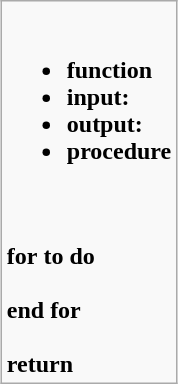<table class="wikitable" style="text-align: left; margin-left: auto; margin-right:auto; border: none;">
<tr>
<td><br><ul><li><strong>function</strong></li><li><strong>input:</strong></li><li><strong>output:</strong></li><li><strong>procedure</strong></li></ul><br><br><strong>for</strong> <strong>to</strong> <strong>do</strong><br><br><strong>end for</strong><br><br><strong>return</strong></td>
</tr>
</table>
